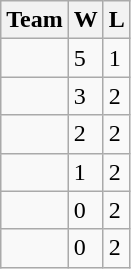<table class=wikitable>
<tr>
<th>Team</th>
<th>W</th>
<th>L</th>
</tr>
<tr>
<td></td>
<td>5</td>
<td>1</td>
</tr>
<tr>
<td></td>
<td>3</td>
<td>2</td>
</tr>
<tr>
<td></td>
<td>2</td>
<td>2</td>
</tr>
<tr>
<td></td>
<td>1</td>
<td>2</td>
</tr>
<tr>
<td></td>
<td>0</td>
<td>2</td>
</tr>
<tr>
<td></td>
<td>0</td>
<td>2</td>
</tr>
</table>
